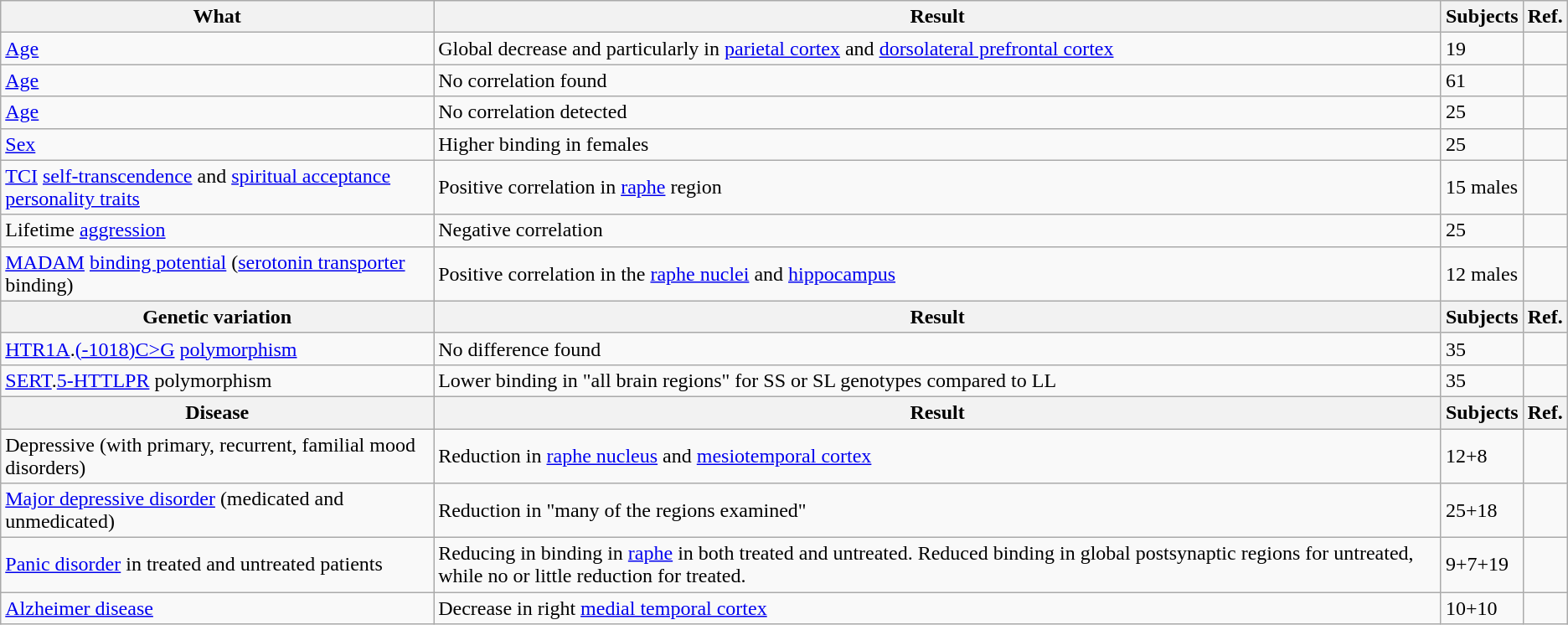<table class="wikitable">
<tr>
<th>What</th>
<th>Result</th>
<th>Subjects</th>
<th>Ref.</th>
</tr>
<tr>
<td><a href='#'>Age</a></td>
<td>Global decrease and particularly in <a href='#'>parietal cortex</a> and <a href='#'>dorsolateral prefrontal cortex</a></td>
<td>19</td>
<td></td>
</tr>
<tr>
<td><a href='#'>Age</a></td>
<td>No correlation found</td>
<td>61</td>
<td></td>
</tr>
<tr>
<td><a href='#'>Age</a></td>
<td>No correlation detected</td>
<td>25</td>
<td></td>
</tr>
<tr>
<td><a href='#'>Sex</a></td>
<td>Higher binding in females</td>
<td>25</td>
<td></td>
</tr>
<tr>
<td><a href='#'>TCI</a> <a href='#'>self-transcendence</a> and <a href='#'>spiritual acceptance</a> <a href='#'>personality traits</a></td>
<td>Positive correlation in <a href='#'>raphe</a> region</td>
<td>15 males</td>
<td></td>
</tr>
<tr>
<td>Lifetime <a href='#'>aggression</a></td>
<td>Negative correlation</td>
<td>25</td>
<td></td>
</tr>
<tr>
<td><a href='#'>MADAM</a> <a href='#'>binding potential</a> (<a href='#'>serotonin transporter</a> binding)</td>
<td>Positive correlation in the <a href='#'>raphe nuclei</a> and <a href='#'>hippocampus</a></td>
<td>12 males</td>
<td></td>
</tr>
<tr>
<th>Genetic variation</th>
<th>Result</th>
<th>Subjects</th>
<th>Ref.</th>
</tr>
<tr>
<td><a href='#'>HTR1A</a>.<a href='#'>(-1018)C>G</a> <a href='#'>polymorphism</a></td>
<td>No difference found</td>
<td>35</td>
<td></td>
</tr>
<tr>
<td><a href='#'>SERT</a>.<a href='#'>5-HTTLPR</a> polymorphism</td>
<td>Lower binding in "all brain regions" for SS or SL genotypes compared to LL</td>
<td>35</td>
<td></td>
</tr>
<tr>
<th>Disease</th>
<th>Result</th>
<th>Subjects</th>
<th>Ref.</th>
</tr>
<tr>
<td>Depressive (with primary, recurrent, familial mood disorders)</td>
<td>Reduction in <a href='#'>raphe nucleus</a> and <a href='#'>mesiotemporal cortex</a></td>
<td>12+8</td>
<td></td>
</tr>
<tr>
<td><a href='#'>Major depressive disorder</a> (medicated and unmedicated)</td>
<td>Reduction in "many of the regions examined"</td>
<td>25+18</td>
<td></td>
</tr>
<tr>
<td><a href='#'>Panic disorder</a> in treated and untreated patients</td>
<td>Reducing in binding in <a href='#'>raphe</a> in both treated and untreated. Reduced binding in global postsynaptic regions for untreated, while no or little reduction for treated.</td>
<td>9+7+19</td>
<td></td>
</tr>
<tr>
<td><a href='#'>Alzheimer disease</a></td>
<td>Decrease in right <a href='#'>medial temporal cortex</a></td>
<td>10+10</td>
<td></td>
</tr>
</table>
